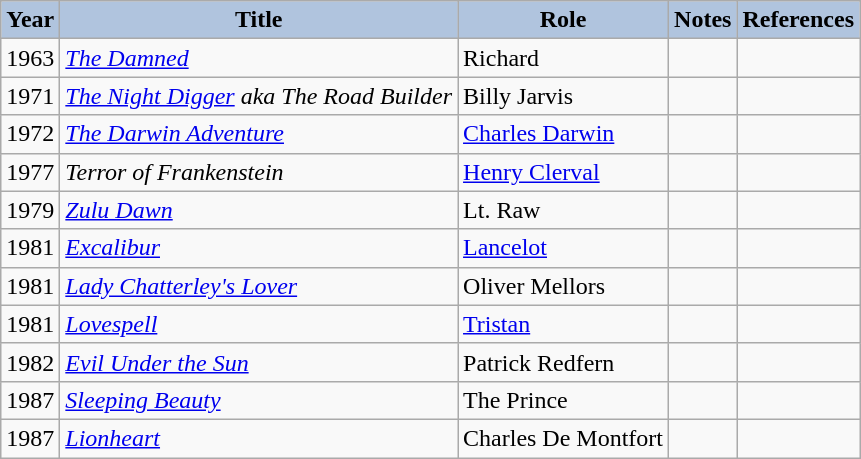<table class="wikitable">
<tr>
<th style="background:#B0C4DE;">Year</th>
<th style="background:#B0C4DE;">Title</th>
<th style="background:#B0C4DE;">Role</th>
<th style="background:#B0C4DE;">Notes</th>
<th style="background:#B0C4DE;">References</th>
</tr>
<tr>
<td>1963</td>
<td><em><a href='#'>The Damned</a></em></td>
<td>Richard</td>
<td></td>
<td></td>
</tr>
<tr>
<td>1971</td>
<td><em><a href='#'>The Night Digger</a> aka The Road Builder</em></td>
<td>Billy Jarvis</td>
<td></td>
<td></td>
</tr>
<tr>
<td>1972</td>
<td><em><a href='#'>The Darwin Adventure</a></em></td>
<td><a href='#'>Charles Darwin</a></td>
<td></td>
<td></td>
</tr>
<tr>
<td>1977</td>
<td><em>Terror of Frankenstein</em></td>
<td><a href='#'>Henry Clerval</a></td>
<td></td>
<td></td>
</tr>
<tr>
<td>1979</td>
<td><em><a href='#'>Zulu Dawn</a></em></td>
<td>Lt. Raw</td>
<td></td>
<td></td>
</tr>
<tr>
<td>1981</td>
<td><em><a href='#'>Excalibur</a></em></td>
<td><a href='#'>Lancelot</a></td>
<td></td>
<td></td>
</tr>
<tr>
<td>1981</td>
<td><em><a href='#'>Lady Chatterley's Lover</a></em></td>
<td>Oliver Mellors</td>
<td></td>
<td></td>
</tr>
<tr>
<td>1981</td>
<td><em><a href='#'>Lovespell</a></em></td>
<td><a href='#'>Tristan</a></td>
<td></td>
<td></td>
</tr>
<tr>
<td>1982</td>
<td><em><a href='#'>Evil Under the Sun</a></em></td>
<td>Patrick Redfern</td>
<td></td>
<td></td>
</tr>
<tr>
<td>1987</td>
<td><em><a href='#'>Sleeping Beauty</a></em></td>
<td>The Prince</td>
<td></td>
<td></td>
</tr>
<tr>
<td>1987</td>
<td><em><a href='#'>Lionheart</a></em></td>
<td>Charles De Montfort</td>
<td></td>
<td></td>
</tr>
</table>
